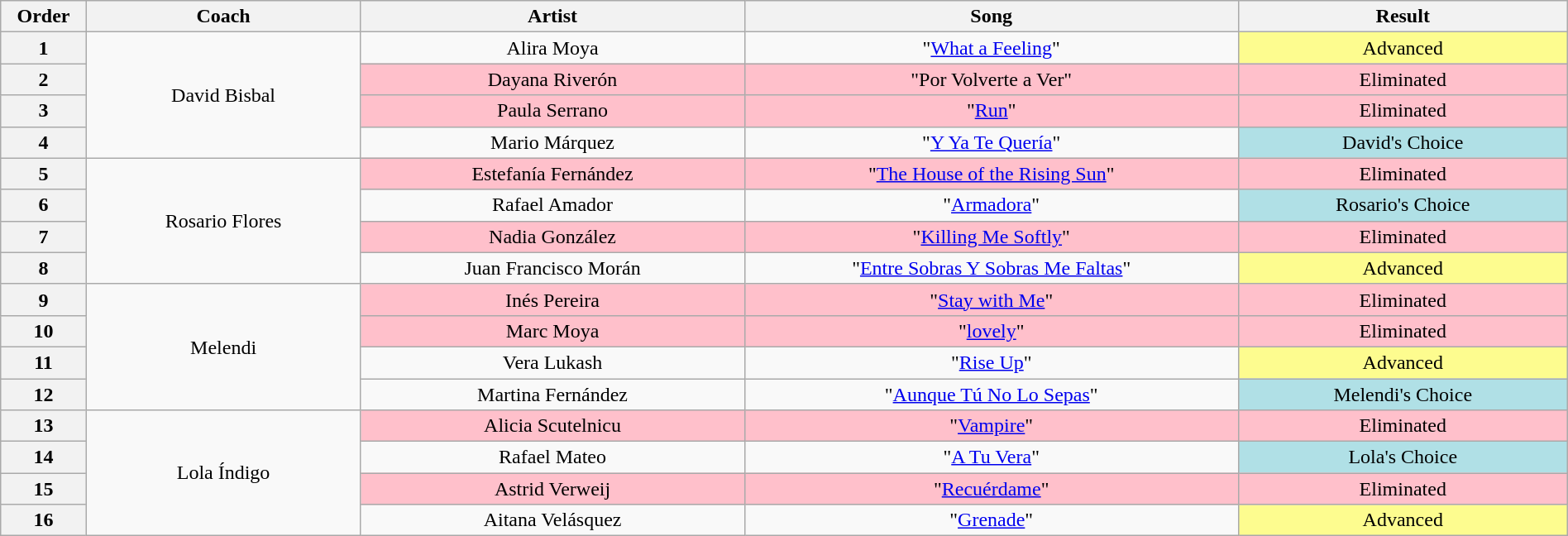<table class="wikitable" style="text-align: center; width:100%">
<tr>
<th style="width:02%">Order</th>
<th style="width:10%">Coach</th>
<th style="width:14%">Artist</th>
<th style="width:18%">Song</th>
<th style="width:12%">Result</th>
</tr>
<tr>
<th>1</th>
<td rowspan="4">David Bisbal</td>
<td>Alira Moya</td>
<td>"<a href='#'>What a Feeling</a>"</td>
<td style="background:#fdfc8f">Advanced</td>
</tr>
<tr>
<th>2</th>
<td style="background:pink">Dayana Riverón</td>
<td style="background:pink">"Por Volverte a Ver"</td>
<td style="background:pink">Eliminated</td>
</tr>
<tr>
<th>3</th>
<td style="background:pink">Paula Serrano</td>
<td style="background:pink">"<a href='#'>Run</a>"</td>
<td style="background:pink">Eliminated</td>
</tr>
<tr>
<th>4</th>
<td>Mario Márquez</td>
<td>"<a href='#'>Y Ya Te Quería</a>"</td>
<td style="background:#b0e0e6">David's Choice</td>
</tr>
<tr>
<th>5</th>
<td rowspan="4">Rosario Flores</td>
<td style="background:pink">Estefanía Fernández</td>
<td style="background:pink">"<a href='#'>The House of the Rising Sun</a>"</td>
<td style="background:pink">Eliminated</td>
</tr>
<tr>
<th>6</th>
<td>Rafael Amador</td>
<td>"<a href='#'>Armadora</a>"</td>
<td style="background:#b0e0e6">Rosario's Choice</td>
</tr>
<tr>
<th>7</th>
<td style="background:pink">Nadia González</td>
<td style="background:pink">"<a href='#'>Killing Me Softly</a>"</td>
<td style="background:pink">Eliminated</td>
</tr>
<tr>
<th>8</th>
<td>Juan Francisco Morán</td>
<td>"<a href='#'>Entre Sobras Y Sobras Me Faltas</a>"</td>
<td style="background:#fdfc8f">Advanced</td>
</tr>
<tr>
<th>9</th>
<td rowspan="4">Melendi</td>
<td style="background:pink">Inés Pereira</td>
<td style="background:pink">"<a href='#'>Stay with Me</a>"</td>
<td style="background:pink">Eliminated</td>
</tr>
<tr>
<th>10</th>
<td style="background:pink">Marc Moya</td>
<td style="background:pink">"<a href='#'>lovely</a>"</td>
<td style="background:pink">Eliminated</td>
</tr>
<tr>
<th>11</th>
<td>Vera Lukash</td>
<td>"<a href='#'>Rise Up</a>"</td>
<td style="background:#fdfc8f">Advanced</td>
</tr>
<tr>
<th>12</th>
<td>Martina Fernández</td>
<td>"<a href='#'>Aunque Tú No Lo Sepas</a>"</td>
<td style="background:#b0e0e6">Melendi's Choice</td>
</tr>
<tr>
<th>13</th>
<td rowspan="4">Lola Índigo</td>
<td style="background:pink">Alicia Scutelnicu</td>
<td style="background:pink">"<a href='#'>Vampire</a>"</td>
<td style="background:pink">Eliminated</td>
</tr>
<tr>
<th>14</th>
<td>Rafael Mateo</td>
<td>"<a href='#'>A Tu Vera</a>"</td>
<td style="background:#b0e0e6">Lola's Choice</td>
</tr>
<tr>
<th>15</th>
<td style="background:pink">Astrid Verweij</td>
<td style="background:pink">"<a href='#'>Recuérdame</a>"</td>
<td style="background:pink">Eliminated</td>
</tr>
<tr>
<th>16</th>
<td>Aitana Velásquez</td>
<td>"<a href='#'>Grenade</a>"</td>
<td style="background:#fdfc8f">Advanced</td>
</tr>
</table>
